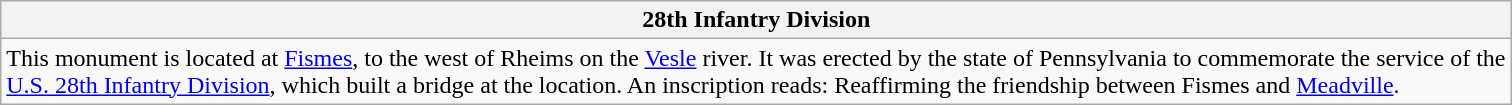<table class="wikitable sortable">
<tr>
<th scope="col" style="width:1000px;">28th Infantry Division</th>
</tr>
<tr>
<td>This monument is located at <a href='#'>Fismes</a>, to the west of Rheims on the <a href='#'>Vesle</a> river. It was erected by the state of Pennsylvania to commemorate the service of the <a href='#'>U.S. 28th Infantry Division</a>, which built a bridge at the location. An inscription reads: Reaffirming the friendship between Fismes and <a href='#'>Meadville</a>.</td>
</tr>
</table>
